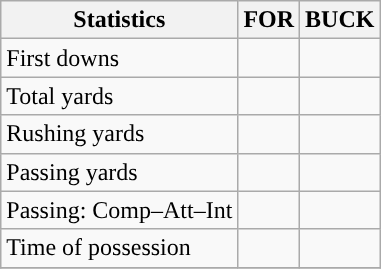<table class="wikitable" style="float: left;">
<tr>
<th>Statistics</th>
<th>FOR</th>
<th>BUCK</th>
</tr>
<tr>
<td>First downs</td>
<td></td>
<td></td>
</tr>
<tr>
<td>Total yards</td>
<td></td>
<td></td>
</tr>
<tr>
<td>Rushing yards</td>
<td></td>
<td></td>
</tr>
<tr>
<td>Passing yards</td>
<td></td>
<td></td>
</tr>
<tr>
<td>Passing: Comp–Att–Int</td>
<td></td>
<td></td>
</tr>
<tr>
<td>Time of possession</td>
<td></td>
<td></td>
</tr>
<tr>
</tr>
</table>
